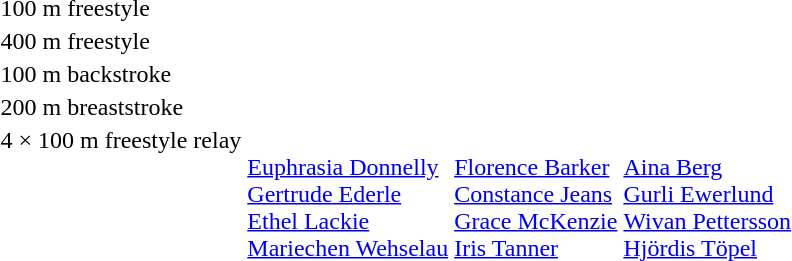<table>
<tr>
<td>100 m freestyle<br></td>
<td></td>
<td></td>
<td></td>
</tr>
<tr>
<td>400 m freestyle<br></td>
<td></td>
<td></td>
<td></td>
</tr>
<tr>
<td>100 m backstroke<br></td>
<td></td>
<td></td>
<td></td>
</tr>
<tr>
<td>200 m breaststroke<br></td>
<td></td>
<td></td>
<td></td>
</tr>
<tr valign="top">
<td>4 × 100 m freestyle relay<br></td>
<td><br><a href='#'>Euphrasia Donnelly</a><br><a href='#'>Gertrude Ederle</a><br><a href='#'>Ethel Lackie</a><br><a href='#'>Mariechen Wehselau</a></td>
<td><br><a href='#'>Florence Barker</a><br><a href='#'>Constance Jeans</a><br><a href='#'>Grace McKenzie</a><br><a href='#'>Iris Tanner</a></td>
<td valign=top><br><a href='#'>Aina Berg</a><br><a href='#'>Gurli Ewerlund</a><br><a href='#'>Wivan Pettersson</a><br><a href='#'>Hjördis Töpel</a></td>
</tr>
</table>
